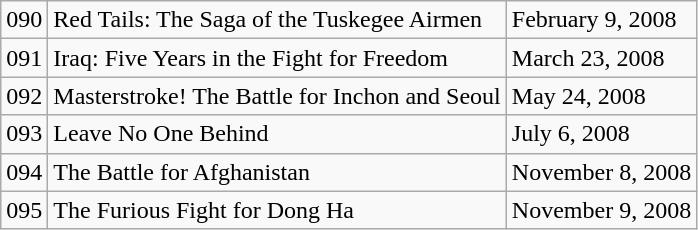<table class="wikitable">
<tr>
<td>090</td>
<td>Red Tails: The Saga of the Tuskegee Airmen</td>
<td>February 9, 2008</td>
</tr>
<tr>
<td>091</td>
<td>Iraq: Five Years in the Fight for Freedom</td>
<td>March 23, 2008</td>
</tr>
<tr>
<td>092</td>
<td>Masterstroke! The Battle for Inchon and Seoul</td>
<td>May 24, 2008</td>
</tr>
<tr>
<td>093</td>
<td>Leave No One Behind</td>
<td>July 6, 2008</td>
</tr>
<tr>
<td>094</td>
<td>The Battle for Afghanistan</td>
<td>November 8, 2008</td>
</tr>
<tr>
<td>095</td>
<td>The Furious Fight for Dong Ha</td>
<td>November 9, 2008</td>
</tr>
</table>
